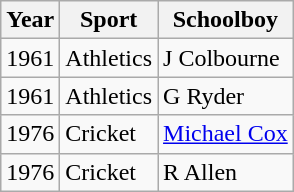<table class="wikitable">
<tr>
<th>Year</th>
<th>Sport</th>
<th>Schoolboy</th>
</tr>
<tr>
<td>1961</td>
<td>Athletics</td>
<td>J Colbourne</td>
</tr>
<tr>
<td>1961</td>
<td>Athletics</td>
<td>G Ryder</td>
</tr>
<tr>
<td>1976</td>
<td>Cricket</td>
<td><a href='#'>Michael Cox</a></td>
</tr>
<tr>
<td>1976</td>
<td>Cricket</td>
<td>R Allen</td>
</tr>
</table>
